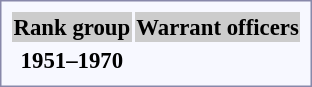<table style="border:1px solid #8888aa; background-color:#f7f8ff; padding:5px; font-size:95%; margin: 0px 12px 12px 0px; text-align:center;">
<tr style="background-color:#CCCCCC;">
<th>Rank group</th>
<th colspan=2>Warrant officers</th>
</tr>
<tr>
<th rowspan=2>1951–1970</th>
<td></td>
<td></td>
</tr>
<tr>
<td></td>
<td></td>
</tr>
</table>
